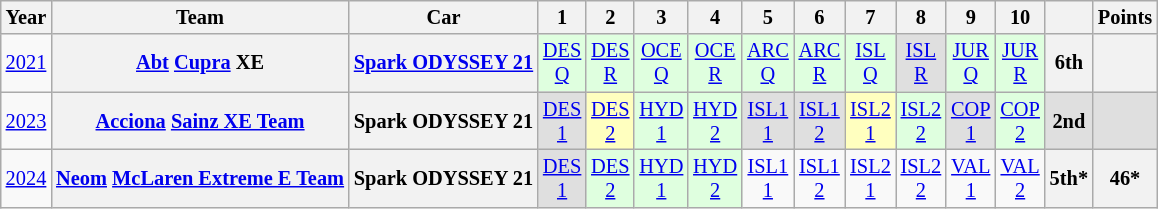<table class="wikitable" style="text-align:center; font-size:85%">
<tr>
<th>Year</th>
<th>Team</th>
<th>Car</th>
<th>1</th>
<th>2</th>
<th>3</th>
<th>4</th>
<th>5</th>
<th>6</th>
<th>7</th>
<th>8</th>
<th>9</th>
<th>10</th>
<th></th>
<th>Points</th>
</tr>
<tr>
<td><a href='#'>2021</a></td>
<th nowrap><a href='#'>Abt</a> <a href='#'>Cupra</a> XE</th>
<th nowrap><a href='#'>Spark ODYSSEY 21</a></th>
<td style="background:#DFFFDF;"><a href='#'>DES<br>Q</a><br></td>
<td style="background:#DFFFDF;"><a href='#'>DES<br>R</a><br></td>
<td style="background:#DFFFDF;"><a href='#'>OCE<br>Q</a><br></td>
<td style="background:#DFFFDF;"><a href='#'>OCE<br>R</a><br></td>
<td style="background:#DFFFDF;"><a href='#'>ARC<br>Q</a><br></td>
<td style="background:#DFFFDF;"><a href='#'>ARC<br>R</a><br></td>
<td style="background:#DFFFDF;"><a href='#'>ISL<br>Q</a><br></td>
<td style="background:#DFDFDF;"><a href='#'>ISL<br>R</a><br></td>
<td style="background:#DFFFDF;"><a href='#'>JUR<br>Q</a><br></td>
<td style="background:#DFFFDF;"><a href='#'>JUR<br>R</a><br></td>
<th>6th</th>
<th></th>
</tr>
<tr>
<td><a href='#'>2023</a></td>
<th nowrap><a href='#'>Acciona</a>  <a href='#'>Sainz XE Team</a></th>
<th nowrap>Spark ODYSSEY 21</th>
<td style="background:#DFDFDF;"><a href='#'>DES<br>1</a><br></td>
<td style="background:#FFFFBF;"><a href='#'>DES<br>2</a><br></td>
<td style="background:#DFFFDF;"><a href='#'>HYD<br>1</a><br></td>
<td style="background:#DFFFDF;"><a href='#'>HYD<br>2</a><br></td>
<td style="background:#DFDFDF;"><a href='#'>ISL1<br>1</a><br></td>
<td style="background:#DFDFDF;"><a href='#'>ISL1<br>2</a><br></td>
<td style="background:#FFFFBF;"><a href='#'>ISL2<br>1</a><br></td>
<td style="background:#DFFFDF;"><a href='#'>ISL2<br>2</a><br></td>
<td style="background:#DFDFDF;"><a href='#'>COP<br>1</a><br></td>
<td style="background:#DFFFDF;"><a href='#'>COP<br>2</a><br></td>
<th style="background:#DFDFDF;">2nd</th>
<th style="background:#DFDFDF;"></th>
</tr>
<tr>
<td><a href='#'>2024</a></td>
<th nowrap><a href='#'>Neom</a> <a href='#'>McLaren Extreme E Team</a></th>
<th nowrap>Spark ODYSSEY 21</th>
<td style="background:#DFDFDF;"><a href='#'>DES<br>1</a><br></td>
<td style="background:#DFFFDF;"><a href='#'>DES<br>2</a><br></td>
<td style="background:#DFFFDF;"><a href='#'>HYD<br>1</a><br></td>
<td style="background:#DFFFDF;"><a href='#'>HYD<br>2</a><br></td>
<td><a href='#'>ISL1<br>1</a></td>
<td><a href='#'>ISL1<br>2</a></td>
<td><a href='#'>ISL2<br>1</a></td>
<td><a href='#'>ISL2<br>2</a></td>
<td><a href='#'>VAL<br>1</a></td>
<td><a href='#'>VAL<br>2</a></td>
<th>5th*</th>
<th>46*</th>
</tr>
</table>
